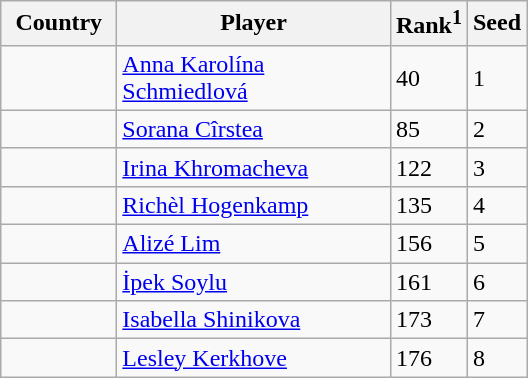<table class="sortable wikitable">
<tr>
<th width="70">Country</th>
<th width="175">Player</th>
<th>Rank<sup>1</sup></th>
<th>Seed</th>
</tr>
<tr>
<td></td>
<td><a href='#'>Anna Karolína Schmiedlová</a></td>
<td>40</td>
<td>1</td>
</tr>
<tr>
<td></td>
<td><a href='#'>Sorana Cîrstea</a></td>
<td>85</td>
<td>2</td>
</tr>
<tr>
<td></td>
<td><a href='#'>Irina Khromacheva</a></td>
<td>122</td>
<td>3</td>
</tr>
<tr>
<td></td>
<td><a href='#'>Richèl Hogenkamp</a></td>
<td>135</td>
<td>4</td>
</tr>
<tr>
<td></td>
<td><a href='#'>Alizé Lim</a></td>
<td>156</td>
<td>5</td>
</tr>
<tr>
<td></td>
<td><a href='#'>İpek Soylu</a></td>
<td>161</td>
<td>6</td>
</tr>
<tr>
<td></td>
<td><a href='#'>Isabella Shinikova</a></td>
<td>173</td>
<td>7</td>
</tr>
<tr>
<td></td>
<td><a href='#'>Lesley Kerkhove</a></td>
<td>176</td>
<td>8</td>
</tr>
</table>
